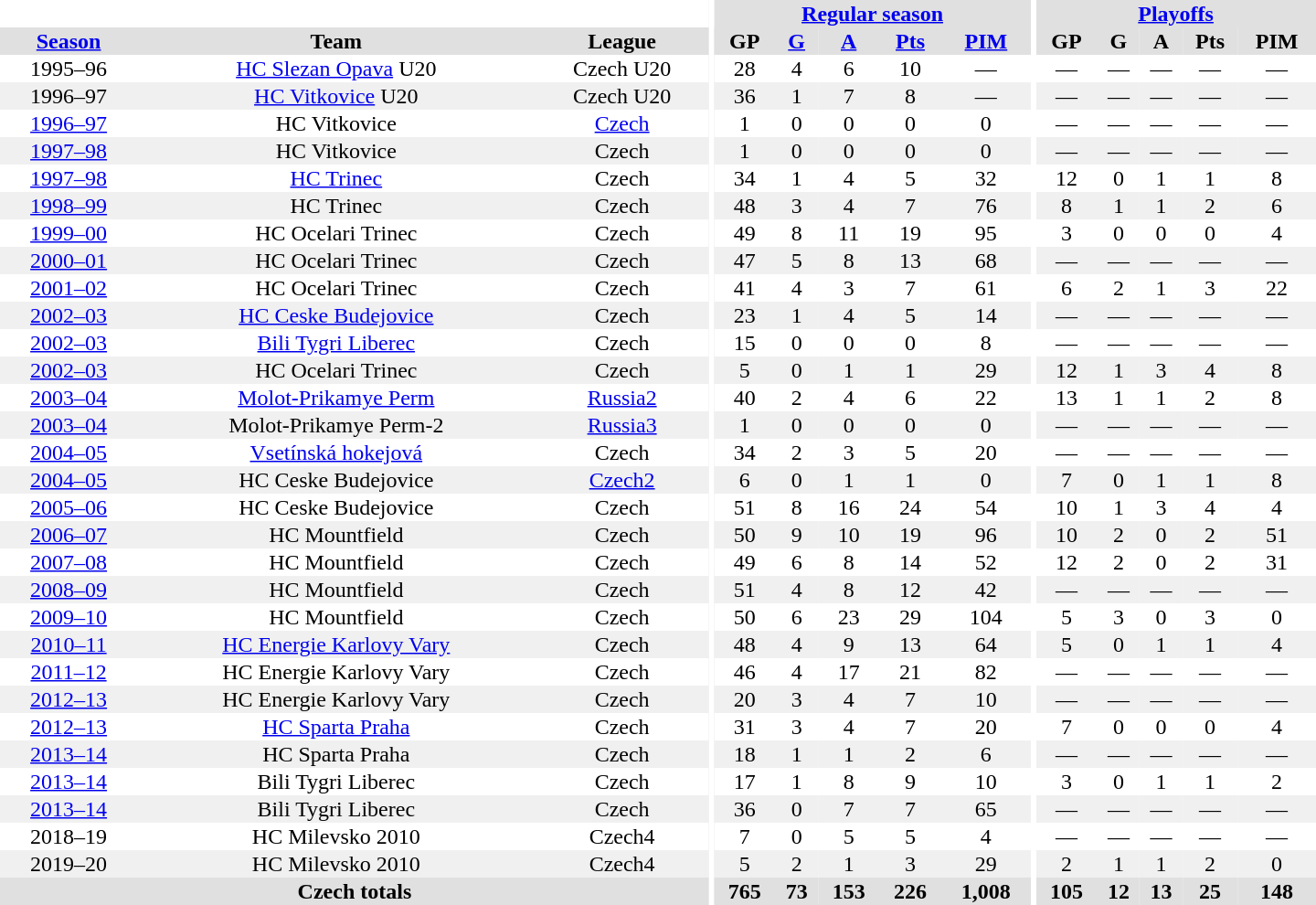<table border="0" cellpadding="1" cellspacing="0" style="text-align:center; width:60em">
<tr bgcolor="#e0e0e0">
<th colspan="3" bgcolor="#ffffff"></th>
<th rowspan="99" bgcolor="#ffffff"></th>
<th colspan="5"><a href='#'>Regular season</a></th>
<th rowspan="99" bgcolor="#ffffff"></th>
<th colspan="5"><a href='#'>Playoffs</a></th>
</tr>
<tr bgcolor="#e0e0e0">
<th><a href='#'>Season</a></th>
<th>Team</th>
<th>League</th>
<th>GP</th>
<th><a href='#'>G</a></th>
<th><a href='#'>A</a></th>
<th><a href='#'>Pts</a></th>
<th><a href='#'>PIM</a></th>
<th>GP</th>
<th>G</th>
<th>A</th>
<th>Pts</th>
<th>PIM</th>
</tr>
<tr>
<td>1995–96</td>
<td><a href='#'>HC Slezan Opava</a> U20</td>
<td>Czech U20</td>
<td>28</td>
<td>4</td>
<td>6</td>
<td>10</td>
<td>—</td>
<td>—</td>
<td>—</td>
<td>—</td>
<td>—</td>
<td>—</td>
</tr>
<tr bgcolor="#f0f0f0">
<td>1996–97</td>
<td><a href='#'>HC Vitkovice</a> U20</td>
<td>Czech U20</td>
<td>36</td>
<td>1</td>
<td>7</td>
<td>8</td>
<td>—</td>
<td>—</td>
<td>—</td>
<td>—</td>
<td>—</td>
<td>—</td>
</tr>
<tr>
<td><a href='#'>1996–97</a></td>
<td>HC Vitkovice</td>
<td><a href='#'>Czech</a></td>
<td>1</td>
<td>0</td>
<td>0</td>
<td>0</td>
<td>0</td>
<td>—</td>
<td>—</td>
<td>—</td>
<td>—</td>
<td>—</td>
</tr>
<tr bgcolor="#f0f0f0">
<td><a href='#'>1997–98</a></td>
<td>HC Vitkovice</td>
<td>Czech</td>
<td>1</td>
<td>0</td>
<td>0</td>
<td>0</td>
<td>0</td>
<td>—</td>
<td>—</td>
<td>—</td>
<td>—</td>
<td>—</td>
</tr>
<tr>
<td><a href='#'>1997–98</a></td>
<td><a href='#'>HC Trinec</a></td>
<td>Czech</td>
<td>34</td>
<td>1</td>
<td>4</td>
<td>5</td>
<td>32</td>
<td>12</td>
<td>0</td>
<td>1</td>
<td>1</td>
<td>8</td>
</tr>
<tr bgcolor="#f0f0f0">
<td><a href='#'>1998–99</a></td>
<td>HC Trinec</td>
<td>Czech</td>
<td>48</td>
<td>3</td>
<td>4</td>
<td>7</td>
<td>76</td>
<td>8</td>
<td>1</td>
<td>1</td>
<td>2</td>
<td>6</td>
</tr>
<tr>
<td><a href='#'>1999–00</a></td>
<td>HC Ocelari Trinec</td>
<td>Czech</td>
<td>49</td>
<td>8</td>
<td>11</td>
<td>19</td>
<td>95</td>
<td>3</td>
<td>0</td>
<td>0</td>
<td>0</td>
<td>4</td>
</tr>
<tr bgcolor="#f0f0f0">
<td><a href='#'>2000–01</a></td>
<td>HC Ocelari Trinec</td>
<td>Czech</td>
<td>47</td>
<td>5</td>
<td>8</td>
<td>13</td>
<td>68</td>
<td>—</td>
<td>—</td>
<td>—</td>
<td>—</td>
<td>—</td>
</tr>
<tr>
<td><a href='#'>2001–02</a></td>
<td>HC Ocelari Trinec</td>
<td>Czech</td>
<td>41</td>
<td>4</td>
<td>3</td>
<td>7</td>
<td>61</td>
<td>6</td>
<td>2</td>
<td>1</td>
<td>3</td>
<td>22</td>
</tr>
<tr bgcolor="#f0f0f0">
<td><a href='#'>2002–03</a></td>
<td><a href='#'>HC Ceske Budejovice</a></td>
<td>Czech</td>
<td>23</td>
<td>1</td>
<td>4</td>
<td>5</td>
<td>14</td>
<td>—</td>
<td>—</td>
<td>—</td>
<td>—</td>
<td>—</td>
</tr>
<tr>
<td><a href='#'>2002–03</a></td>
<td><a href='#'>Bili Tygri Liberec</a></td>
<td>Czech</td>
<td>15</td>
<td>0</td>
<td>0</td>
<td>0</td>
<td>8</td>
<td>—</td>
<td>—</td>
<td>—</td>
<td>—</td>
<td>—</td>
</tr>
<tr bgcolor="#f0f0f0">
<td><a href='#'>2002–03</a></td>
<td>HC Ocelari Trinec</td>
<td>Czech</td>
<td>5</td>
<td>0</td>
<td>1</td>
<td>1</td>
<td>29</td>
<td>12</td>
<td>1</td>
<td>3</td>
<td>4</td>
<td>8</td>
</tr>
<tr>
<td><a href='#'>2003–04</a></td>
<td><a href='#'>Molot-Prikamye Perm</a></td>
<td><a href='#'>Russia2</a></td>
<td>40</td>
<td>2</td>
<td>4</td>
<td>6</td>
<td>22</td>
<td>13</td>
<td>1</td>
<td>1</td>
<td>2</td>
<td>8</td>
</tr>
<tr bgcolor="#f0f0f0">
<td><a href='#'>2003–04</a></td>
<td>Molot-Prikamye Perm-2</td>
<td><a href='#'>Russia3</a></td>
<td>1</td>
<td>0</td>
<td>0</td>
<td>0</td>
<td>0</td>
<td>—</td>
<td>—</td>
<td>—</td>
<td>—</td>
<td>—</td>
</tr>
<tr>
<td><a href='#'>2004–05</a></td>
<td><a href='#'>Vsetínská hokejová</a></td>
<td>Czech</td>
<td>34</td>
<td>2</td>
<td>3</td>
<td>5</td>
<td>20</td>
<td>—</td>
<td>—</td>
<td>—</td>
<td>—</td>
<td>—</td>
</tr>
<tr bgcolor="#f0f0f0">
<td><a href='#'>2004–05</a></td>
<td>HC Ceske Budejovice</td>
<td><a href='#'>Czech2</a></td>
<td>6</td>
<td>0</td>
<td>1</td>
<td>1</td>
<td>0</td>
<td>7</td>
<td>0</td>
<td>1</td>
<td>1</td>
<td>8</td>
</tr>
<tr>
<td><a href='#'>2005–06</a></td>
<td>HC Ceske Budejovice</td>
<td>Czech</td>
<td>51</td>
<td>8</td>
<td>16</td>
<td>24</td>
<td>54</td>
<td>10</td>
<td>1</td>
<td>3</td>
<td>4</td>
<td>4</td>
</tr>
<tr bgcolor="#f0f0f0">
<td><a href='#'>2006–07</a></td>
<td>HC Mountfield</td>
<td>Czech</td>
<td>50</td>
<td>9</td>
<td>10</td>
<td>19</td>
<td>96</td>
<td>10</td>
<td>2</td>
<td>0</td>
<td>2</td>
<td>51</td>
</tr>
<tr>
<td><a href='#'>2007–08</a></td>
<td>HC Mountfield</td>
<td>Czech</td>
<td>49</td>
<td>6</td>
<td>8</td>
<td>14</td>
<td>52</td>
<td>12</td>
<td>2</td>
<td>0</td>
<td>2</td>
<td>31</td>
</tr>
<tr bgcolor="#f0f0f0">
<td><a href='#'>2008–09</a></td>
<td>HC Mountfield</td>
<td>Czech</td>
<td>51</td>
<td>4</td>
<td>8</td>
<td>12</td>
<td>42</td>
<td>—</td>
<td>—</td>
<td>—</td>
<td>—</td>
<td>—</td>
</tr>
<tr>
<td><a href='#'>2009–10</a></td>
<td>HC Mountfield</td>
<td>Czech</td>
<td>50</td>
<td>6</td>
<td>23</td>
<td>29</td>
<td>104</td>
<td>5</td>
<td>3</td>
<td>0</td>
<td>3</td>
<td>0</td>
</tr>
<tr bgcolor="#f0f0f0">
<td><a href='#'>2010–11</a></td>
<td><a href='#'>HC Energie Karlovy Vary</a></td>
<td>Czech</td>
<td>48</td>
<td>4</td>
<td>9</td>
<td>13</td>
<td>64</td>
<td>5</td>
<td>0</td>
<td>1</td>
<td>1</td>
<td>4</td>
</tr>
<tr>
<td><a href='#'>2011–12</a></td>
<td>HC Energie Karlovy Vary</td>
<td>Czech</td>
<td>46</td>
<td>4</td>
<td>17</td>
<td>21</td>
<td>82</td>
<td>—</td>
<td>—</td>
<td>—</td>
<td>—</td>
<td>—</td>
</tr>
<tr bgcolor="#f0f0f0">
<td><a href='#'>2012–13</a></td>
<td>HC Energie Karlovy Vary</td>
<td>Czech</td>
<td>20</td>
<td>3</td>
<td>4</td>
<td>7</td>
<td>10</td>
<td>—</td>
<td>—</td>
<td>—</td>
<td>—</td>
<td>—</td>
</tr>
<tr>
<td><a href='#'>2012–13</a></td>
<td><a href='#'>HC Sparta Praha</a></td>
<td>Czech</td>
<td>31</td>
<td>3</td>
<td>4</td>
<td>7</td>
<td>20</td>
<td>7</td>
<td>0</td>
<td>0</td>
<td>0</td>
<td>4</td>
</tr>
<tr bgcolor="#f0f0f0">
<td><a href='#'>2013–14</a></td>
<td>HC Sparta Praha</td>
<td>Czech</td>
<td>18</td>
<td>1</td>
<td>1</td>
<td>2</td>
<td>6</td>
<td>—</td>
<td>—</td>
<td>—</td>
<td>—</td>
<td>—</td>
</tr>
<tr>
<td><a href='#'>2013–14</a></td>
<td>Bili Tygri Liberec</td>
<td>Czech</td>
<td>17</td>
<td>1</td>
<td>8</td>
<td>9</td>
<td>10</td>
<td>3</td>
<td>0</td>
<td>1</td>
<td>1</td>
<td>2</td>
</tr>
<tr bgcolor="#f0f0f0">
<td><a href='#'>2013–14</a></td>
<td>Bili Tygri Liberec</td>
<td>Czech</td>
<td>36</td>
<td>0</td>
<td>7</td>
<td>7</td>
<td>65</td>
<td>—</td>
<td>—</td>
<td>—</td>
<td>—</td>
<td>—</td>
</tr>
<tr>
<td>2018–19</td>
<td>HC Milevsko 2010</td>
<td>Czech4</td>
<td>7</td>
<td>0</td>
<td>5</td>
<td>5</td>
<td>4</td>
<td>—</td>
<td>—</td>
<td>—</td>
<td>—</td>
<td>—</td>
</tr>
<tr bgcolor="#f0f0f0">
<td>2019–20</td>
<td>HC Milevsko 2010</td>
<td>Czech4</td>
<td>5</td>
<td>2</td>
<td>1</td>
<td>3</td>
<td>29</td>
<td>2</td>
<td>1</td>
<td>1</td>
<td>2</td>
<td>0</td>
</tr>
<tr>
</tr>
<tr ALIGN="center" bgcolor="#e0e0e0">
<th colspan="3">Czech totals</th>
<th ALIGN="center">765</th>
<th ALIGN="center">73</th>
<th ALIGN="center">153</th>
<th ALIGN="center">226</th>
<th ALIGN="center">1,008</th>
<th ALIGN="center">105</th>
<th ALIGN="center">12</th>
<th ALIGN="center">13</th>
<th ALIGN="center">25</th>
<th ALIGN="center">148</th>
</tr>
</table>
